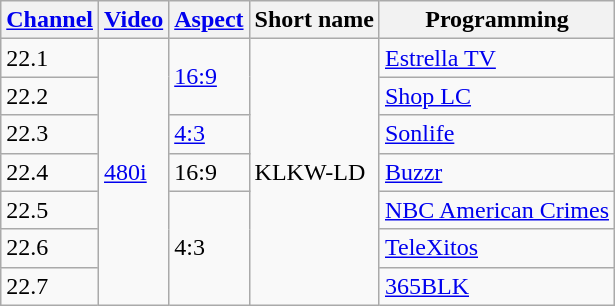<table class="wikitable">
<tr>
<th><a href='#'>Channel</a></th>
<th><a href='#'>Video</a></th>
<th><a href='#'>Aspect</a></th>
<th>Short name</th>
<th>Programming</th>
</tr>
<tr>
<td>22.1</td>
<td rowspan=7><a href='#'>480i</a></td>
<td rowspan="2"><a href='#'>16:9</a></td>
<td rowspan=7>KLKW-LD</td>
<td><a href='#'>Estrella TV</a></td>
</tr>
<tr>
<td>22.2</td>
<td><a href='#'>Shop LC</a></td>
</tr>
<tr>
<td>22.3</td>
<td><a href='#'>4:3</a></td>
<td><a href='#'>Sonlife</a></td>
</tr>
<tr>
<td>22.4</td>
<td>16:9</td>
<td><a href='#'>Buzzr</a></td>
</tr>
<tr>
<td>22.5</td>
<td rowspan=3>4:3</td>
<td><a href='#'>NBC American Crimes</a></td>
</tr>
<tr>
<td>22.6</td>
<td><a href='#'>TeleXitos</a></td>
</tr>
<tr>
<td>22.7</td>
<td><a href='#'>365BLK</a></td>
</tr>
</table>
